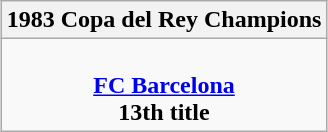<table class=wikitable style="text-align:center; margin:auto">
<tr>
<th>1983 Copa del Rey Champions</th>
</tr>
<tr>
<td><br> <strong><a href='#'>FC Barcelona</a></strong> <br> <strong>13th title</strong></td>
</tr>
</table>
